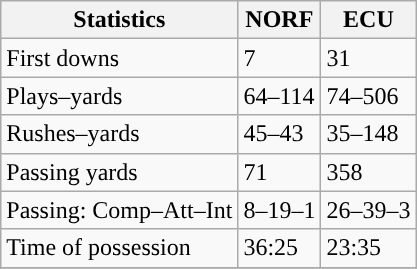<table class="wikitable" style="float: left;">
<tr>
<th>Statistics</th>
<th>NORF</th>
<th>ECU</th>
</tr>
<tr>
<td>First downs</td>
<td>7</td>
<td>31</td>
</tr>
<tr>
<td>Plays–yards</td>
<td>64–114</td>
<td>74–506</td>
</tr>
<tr>
<td>Rushes–yards</td>
<td>45–43</td>
<td>35–148</td>
</tr>
<tr>
<td>Passing yards</td>
<td>71</td>
<td>358</td>
</tr>
<tr>
<td>Passing: Comp–Att–Int</td>
<td>8–19–1</td>
<td>26–39–3</td>
</tr>
<tr>
<td>Time of possession</td>
<td>36:25</td>
<td>23:35</td>
</tr>
<tr>
</tr>
</table>
